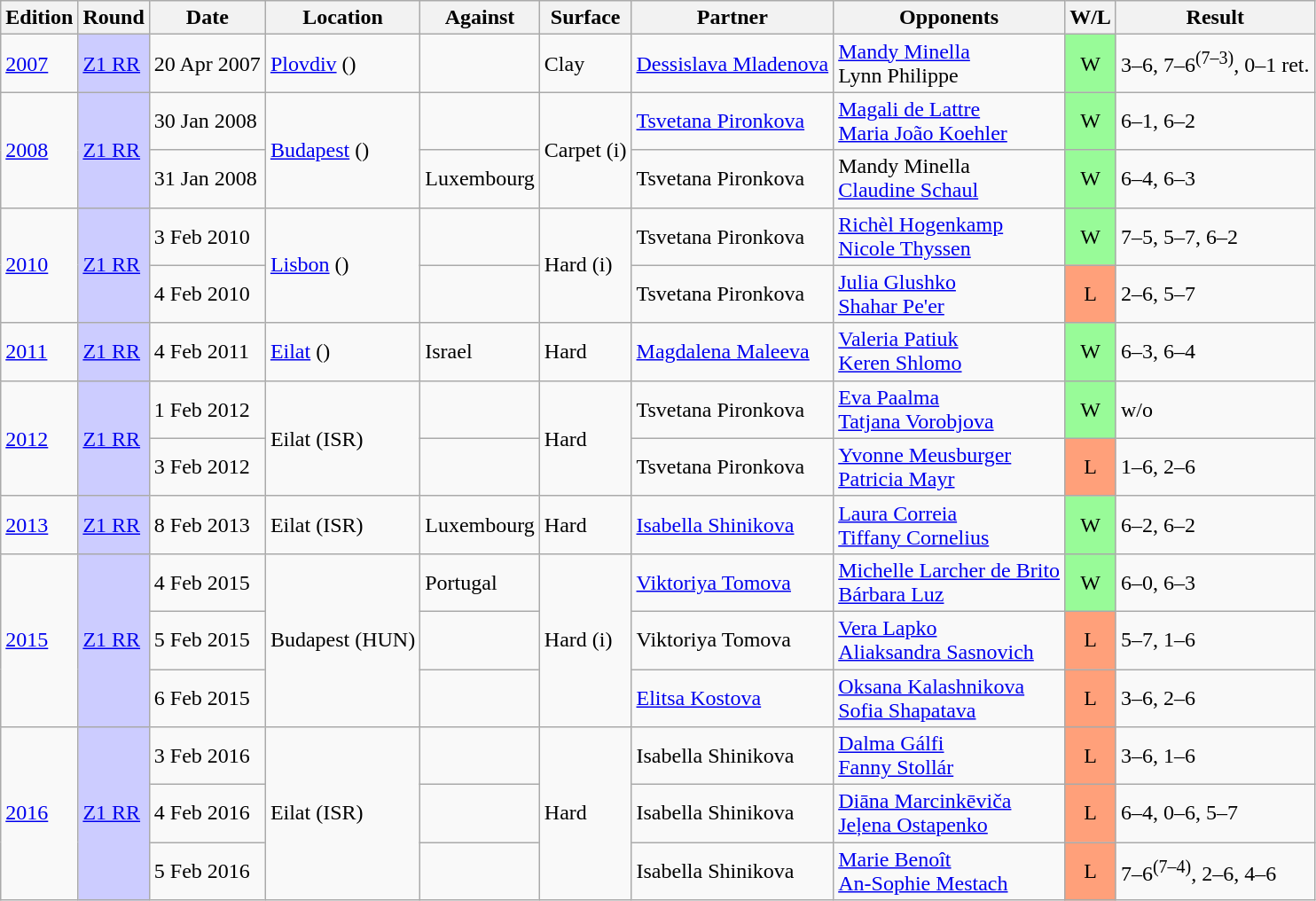<table class="wikitable">
<tr>
<th>Edition</th>
<th>Round</th>
<th>Date</th>
<th>Location</th>
<th>Against</th>
<th>Surface</th>
<th>Partner</th>
<th>Opponents</th>
<th>W/L</th>
<th>Result</th>
</tr>
<tr>
<td><a href='#'>2007</a></td>
<td bgcolor=#ccf><a href='#'>Z1 RR</a></td>
<td>20 Apr 2007</td>
<td><a href='#'>Plovdiv</a> ()</td>
<td></td>
<td>Clay</td>
<td><a href='#'>Dessislava Mladenova</a></td>
<td><a href='#'>Mandy Minella</a> <br> Lynn Philippe</td>
<td bgcolor=#98FB98 align=center>W</td>
<td>3–6, 7–6<sup>(7–3)</sup>, 0–1 ret.</td>
</tr>
<tr>
<td rowspan="2"><a href='#'>2008</a></td>
<td rowspan="2" bgcolor=#ccf><a href='#'>Z1 RR</a></td>
<td>30 Jan 2008</td>
<td rowspan="2"><a href='#'>Budapest</a> ()</td>
<td></td>
<td rowspan="2">Carpet (i)</td>
<td><a href='#'>Tsvetana Pironkova</a></td>
<td><a href='#'>Magali de Lattre</a> <br> <a href='#'>Maria João Koehler</a></td>
<td bgcolor=#98FB98 align=center>W</td>
<td>6–1, 6–2</td>
</tr>
<tr>
<td>31 Jan 2008</td>
<td> Luxembourg</td>
<td>Tsvetana Pironkova</td>
<td>Mandy Minella <br> <a href='#'>Claudine Schaul</a></td>
<td bgcolor=#98FB98 align=center>W</td>
<td>6–4, 6–3</td>
</tr>
<tr>
<td rowspan="2"><a href='#'>2010</a></td>
<td rowspan="2" bgcolor=#ccf><a href='#'>Z1 RR</a></td>
<td>3 Feb 2010</td>
<td rowspan="2"><a href='#'>Lisbon</a> ()</td>
<td></td>
<td rowspan="2">Hard (i)</td>
<td>Tsvetana Pironkova</td>
<td><a href='#'>Richèl Hogenkamp</a> <br> <a href='#'>Nicole Thyssen</a></td>
<td bgcolor=#98FB98 align=center>W</td>
<td>7–5, 5–7, 6–2</td>
</tr>
<tr>
<td>4 Feb 2010</td>
<td></td>
<td>Tsvetana Pironkova</td>
<td><a href='#'>Julia Glushko</a> <br> <a href='#'>Shahar Pe'er</a></td>
<td bgcolor=#FFA07A align=center>L</td>
<td>2–6, 5–7</td>
</tr>
<tr>
<td><a href='#'>2011</a></td>
<td bgcolor=#ccf><a href='#'>Z1 RR</a></td>
<td>4 Feb 2011</td>
<td><a href='#'>Eilat</a> ()</td>
<td> Israel</td>
<td>Hard</td>
<td><a href='#'>Magdalena Maleeva</a></td>
<td><a href='#'>Valeria Patiuk</a> <br> <a href='#'>Keren Shlomo</a></td>
<td bgcolor=#98FB98 align=center>W</td>
<td>6–3, 6–4</td>
</tr>
<tr>
<td rowspan="2"><a href='#'>2012</a></td>
<td rowspan="2" bgcolor=#ccf><a href='#'>Z1 RR</a></td>
<td>1 Feb 2012</td>
<td rowspan="2">Eilat (ISR)</td>
<td></td>
<td rowspan="2">Hard</td>
<td>Tsvetana Pironkova</td>
<td><a href='#'>Eva Paalma</a> <br> <a href='#'>Tatjana Vorobjova</a></td>
<td bgcolor=#98FB98 align=center>W</td>
<td>w/o</td>
</tr>
<tr>
<td>3 Feb 2012</td>
<td></td>
<td>Tsvetana Pironkova</td>
<td><a href='#'>Yvonne Meusburger</a> <br> <a href='#'>Patricia Mayr</a></td>
<td bgcolor=#FFA07A align=center>L</td>
<td>1–6, 2–6</td>
</tr>
<tr>
<td><a href='#'>2013</a></td>
<td bgcolor=#ccf><a href='#'>Z1 RR</a></td>
<td>8 Feb 2013</td>
<td>Eilat (ISR)</td>
<td> Luxembourg</td>
<td>Hard</td>
<td><a href='#'>Isabella Shinikova</a></td>
<td><a href='#'>Laura Correia</a> <br> <a href='#'>Tiffany Cornelius</a></td>
<td bgcolor=#98FB98 align=center>W</td>
<td>6–2, 6–2</td>
</tr>
<tr>
<td rowspan="3"><a href='#'>2015</a></td>
<td rowspan="3" bgcolor=#ccf><a href='#'>Z1 RR</a></td>
<td>4 Feb 2015</td>
<td rowspan="3">Budapest (HUN)</td>
<td> Portugal</td>
<td rowspan="3">Hard (i)</td>
<td><a href='#'>Viktoriya Tomova</a></td>
<td><a href='#'>Michelle Larcher de Brito</a> <br> <a href='#'>Bárbara Luz</a></td>
<td bgcolor=#98FB98 align=center>W</td>
<td>6–0, 6–3</td>
</tr>
<tr>
<td>5 Feb 2015</td>
<td></td>
<td>Viktoriya Tomova</td>
<td><a href='#'>Vera Lapko</a> <br> <a href='#'>Aliaksandra Sasnovich</a></td>
<td bgcolor=#FFA07A align=center>L</td>
<td>5–7, 1–6</td>
</tr>
<tr>
<td>6 Feb 2015</td>
<td></td>
<td><a href='#'>Elitsa Kostova</a></td>
<td><a href='#'>Oksana Kalashnikova</a> <br> <a href='#'>Sofia Shapatava</a></td>
<td bgcolor=#FFA07A align=center>L</td>
<td>3–6, 2–6</td>
</tr>
<tr>
<td rowspan="3"><a href='#'>2016</a></td>
<td rowspan="3" bgcolor=#ccf><a href='#'>Z1 RR</a></td>
<td>3 Feb 2016</td>
<td rowspan="3">Eilat (ISR)</td>
<td></td>
<td rowspan="3">Hard</td>
<td>Isabella Shinikova</td>
<td><a href='#'>Dalma Gálfi</a> <br> <a href='#'>Fanny Stollár</a></td>
<td bgcolor=#FFA07A align=center>L</td>
<td>3–6, 1–6</td>
</tr>
<tr>
<td>4 Feb 2016</td>
<td></td>
<td>Isabella Shinikova</td>
<td><a href='#'>Diāna Marcinkēviča</a> <br> <a href='#'>Jeļena Ostapenko</a></td>
<td bgcolor=#FFA07A align=center>L</td>
<td>6–4, 0–6, 5–7</td>
</tr>
<tr>
<td>5 Feb 2016</td>
<td></td>
<td>Isabella Shinikova</td>
<td><a href='#'>Marie Benoît</a> <br> <a href='#'>An-Sophie Mestach</a></td>
<td bgcolor=#FFA07A align=center>L</td>
<td>7–6<sup>(7–4)</sup>, 2–6, 4–6</td>
</tr>
</table>
